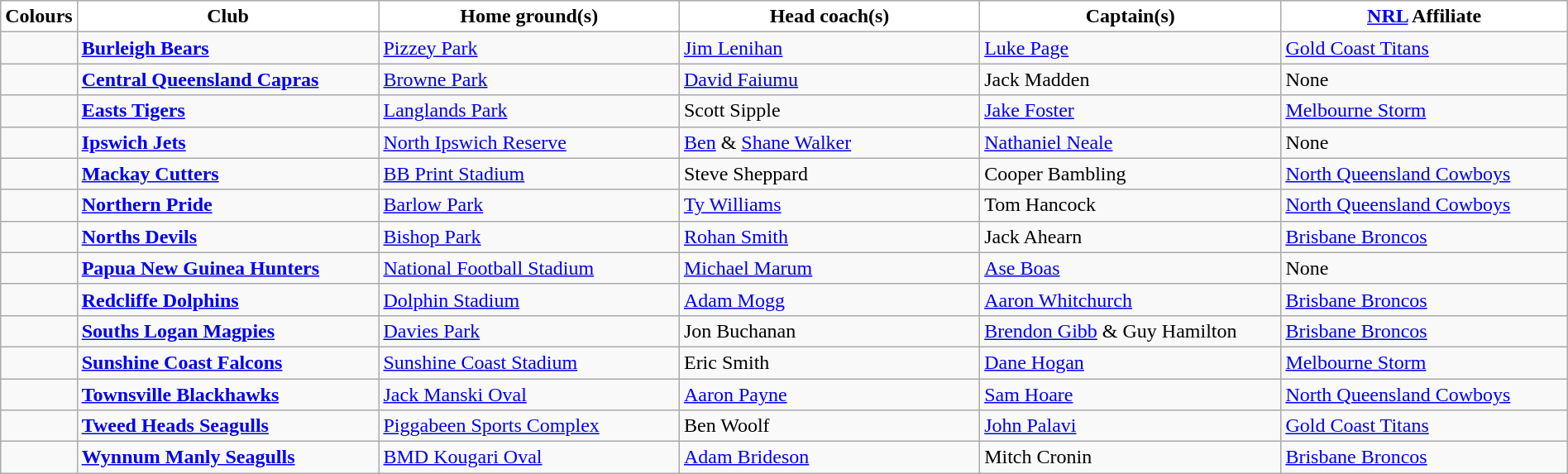<table class="wikitable" style="width:100%; text-align:left">
<tr>
<th style="background:white; width:1%">Colours</th>
<th style="background:white; width:20%">Club</th>
<th style="background:white; width:20%">Home ground(s)</th>
<th style="background:white; width:20%">Head coach(s)</th>
<th style="background:white; width:20%">Captain(s)</th>
<th style="background:white; width:19%"><a href='#'>NRL</a> Affiliate</th>
</tr>
<tr>
<td></td>
<td><strong><a href='#'>Burleigh Bears</a></strong></td>
<td><a href='#'>Pizzey Park</a></td>
<td><a href='#'>Jim Lenihan</a></td>
<td><a href='#'>Luke Page</a></td>
<td> <a href='#'>Gold Coast Titans</a></td>
</tr>
<tr>
<td></td>
<td><strong><a href='#'>Central Queensland Capras</a></strong></td>
<td><a href='#'>Browne Park</a></td>
<td><a href='#'>David Faiumu</a></td>
<td>Jack Madden</td>
<td>None</td>
</tr>
<tr>
<td></td>
<td><strong><a href='#'>Easts Tigers</a></strong></td>
<td><a href='#'>Langlands Park</a></td>
<td>Scott Sipple</td>
<td><a href='#'>Jake Foster</a></td>
<td> <a href='#'>Melbourne Storm</a></td>
</tr>
<tr>
<td></td>
<td><strong><a href='#'>Ipswich Jets</a></strong></td>
<td><a href='#'>North Ipswich Reserve</a></td>
<td><a href='#'>Ben</a> & <a href='#'>Shane Walker</a></td>
<td><a href='#'>Nathaniel Neale</a></td>
<td>None</td>
</tr>
<tr>
<td></td>
<td><strong><a href='#'>Mackay Cutters</a></strong></td>
<td><a href='#'>BB Print Stadium</a></td>
<td>Steve Sheppard</td>
<td>Cooper Bambling</td>
<td> <a href='#'>North Queensland Cowboys</a></td>
</tr>
<tr>
<td></td>
<td><strong><a href='#'>Northern Pride</a></strong></td>
<td><a href='#'>Barlow Park</a></td>
<td><a href='#'>Ty Williams</a></td>
<td>Tom Hancock</td>
<td> <a href='#'>North Queensland Cowboys</a></td>
</tr>
<tr>
<td></td>
<td><strong><a href='#'>Norths Devils</a></strong></td>
<td><a href='#'>Bishop Park</a></td>
<td><a href='#'>Rohan Smith</a></td>
<td>Jack Ahearn</td>
<td> <a href='#'>Brisbane Broncos</a></td>
</tr>
<tr>
<td></td>
<td><strong><a href='#'>Papua New Guinea Hunters</a></strong></td>
<td><a href='#'>National Football Stadium</a></td>
<td><a href='#'>Michael Marum</a></td>
<td><a href='#'>Ase Boas</a></td>
<td>None</td>
</tr>
<tr>
<td></td>
<td><strong><a href='#'>Redcliffe Dolphins</a></strong></td>
<td><a href='#'>Dolphin Stadium</a></td>
<td><a href='#'>Adam Mogg</a></td>
<td><a href='#'>Aaron Whitchurch</a></td>
<td> <a href='#'>Brisbane Broncos</a></td>
</tr>
<tr>
<td></td>
<td><strong><a href='#'>Souths Logan Magpies</a></strong></td>
<td><a href='#'>Davies Park</a></td>
<td>Jon Buchanan</td>
<td><a href='#'>Brendon Gibb</a> & Guy Hamilton</td>
<td> <a href='#'>Brisbane Broncos</a></td>
</tr>
<tr>
<td></td>
<td><strong><a href='#'>Sunshine Coast Falcons</a></strong></td>
<td><a href='#'>Sunshine Coast Stadium</a></td>
<td>Eric Smith</td>
<td><a href='#'>Dane Hogan</a></td>
<td> <a href='#'>Melbourne Storm</a></td>
</tr>
<tr>
<td></td>
<td><strong><a href='#'>Townsville Blackhawks</a></strong></td>
<td><a href='#'>Jack Manski Oval</a></td>
<td><a href='#'>Aaron Payne</a></td>
<td><a href='#'>Sam Hoare</a></td>
<td> <a href='#'>North Queensland Cowboys</a></td>
</tr>
<tr>
<td></td>
<td><strong><a href='#'>Tweed Heads Seagulls</a></strong></td>
<td><a href='#'>Piggabeen Sports Complex</a></td>
<td>Ben Woolf</td>
<td><a href='#'>John Palavi</a></td>
<td> <a href='#'>Gold Coast Titans</a></td>
</tr>
<tr>
<td></td>
<td><strong><a href='#'>Wynnum Manly Seagulls</a></strong></td>
<td><a href='#'>BMD Kougari Oval</a></td>
<td><a href='#'>Adam Brideson</a></td>
<td>Mitch Cronin</td>
<td> <a href='#'>Brisbane Broncos</a></td>
</tr>
</table>
